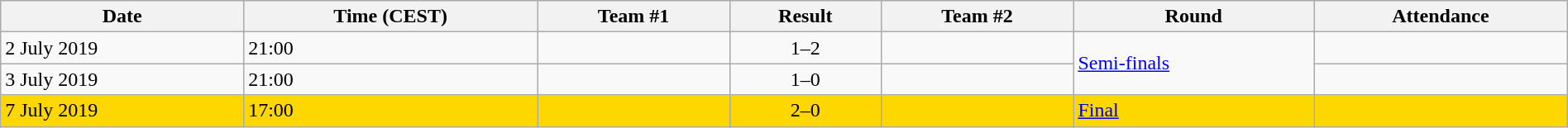<table class="wikitable" style="text-align:left; width:100%;">
<tr>
<th>Date</th>
<th>Time (CEST)</th>
<th>Team #1</th>
<th>Result</th>
<th>Team #2</th>
<th>Round</th>
<th>Attendance</th>
</tr>
<tr>
<td>2 July 2019</td>
<td>21:00</td>
<td align=right></td>
<td style="text-align:center;">1–2</td>
<td></td>
<td rowspan="2"><a href='#'>Semi-finals</a></td>
<td></td>
</tr>
<tr>
<td>3 July 2019</td>
<td>21:00</td>
<td align=right></td>
<td style="text-align:center;">1–0 </td>
<td></td>
<td></td>
</tr>
<tr bgcolor=gold>
<td>7 July 2019</td>
<td>17:00</td>
<td align=right></td>
<td style="text-align:center;">2–0</td>
<td></td>
<td><a href='#'>Final</a></td>
<td></td>
</tr>
</table>
